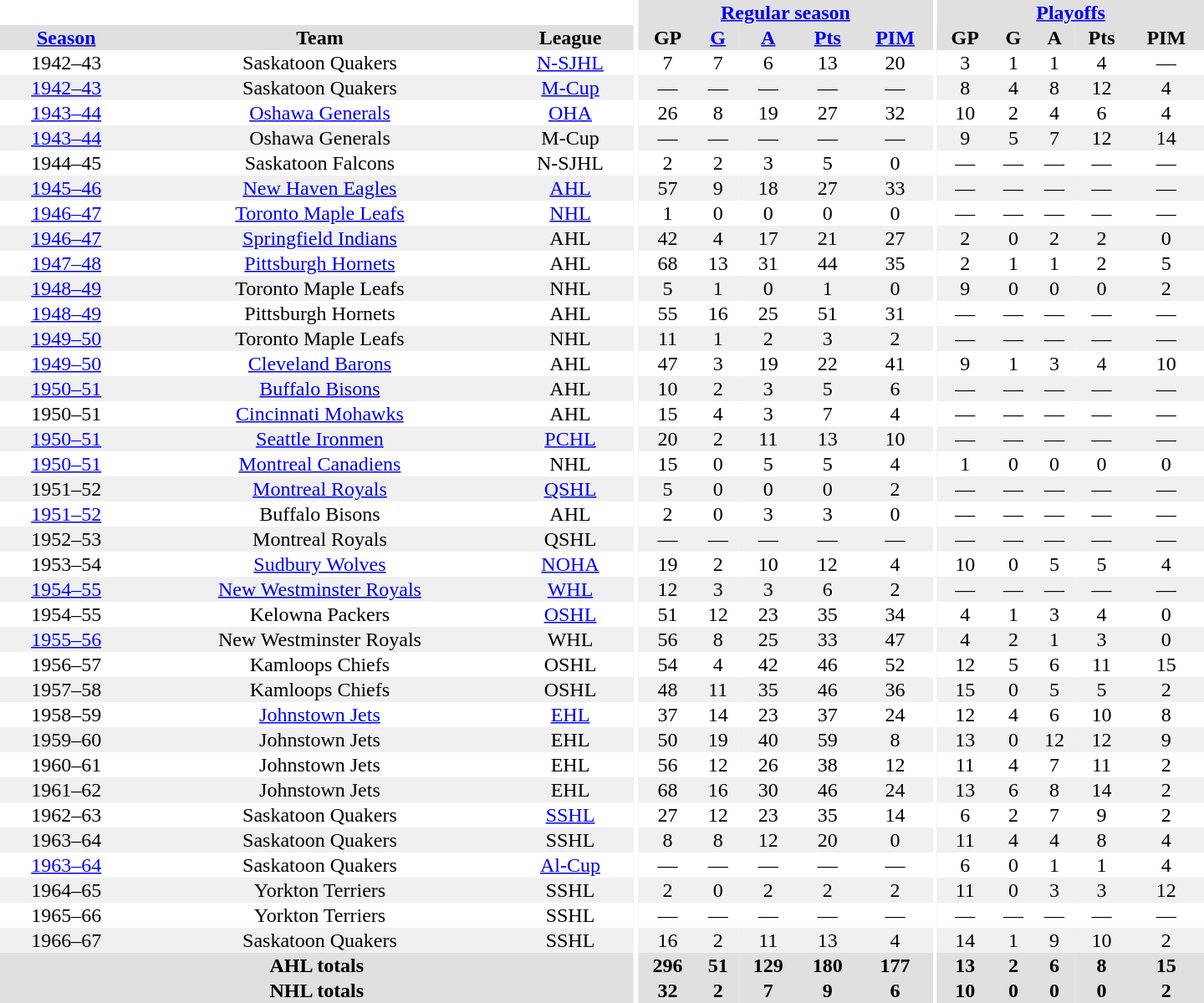<table border="0" cellpadding="1" cellspacing="0" style="text-align:center; width:60em">
<tr bgcolor="#e0e0e0">
<th colspan="3" bgcolor="#ffffff"></th>
<th rowspan="100" bgcolor="#ffffff"></th>
<th colspan="5"><a href='#'>Regular season</a></th>
<th rowspan="100" bgcolor="#ffffff"></th>
<th colspan="5"><a href='#'>Playoffs</a></th>
</tr>
<tr bgcolor="#e0e0e0">
<th><a href='#'>Season</a></th>
<th>Team</th>
<th>League</th>
<th>GP</th>
<th><a href='#'>G</a></th>
<th><a href='#'>A</a></th>
<th><a href='#'>Pts</a></th>
<th><a href='#'>PIM</a></th>
<th>GP</th>
<th>G</th>
<th>A</th>
<th>Pts</th>
<th>PIM</th>
</tr>
<tr>
<td>1942–43</td>
<td>Saskatoon Quakers</td>
<td><a href='#'>N-SJHL</a></td>
<td>7</td>
<td>7</td>
<td>6</td>
<td>13</td>
<td>20</td>
<td>3</td>
<td>1</td>
<td>1</td>
<td>4</td>
<td>—</td>
</tr>
<tr bgcolor="#f0f0f0">
<td><a href='#'>1942–43</a></td>
<td>Saskatoon Quakers</td>
<td><a href='#'>M-Cup</a></td>
<td>—</td>
<td>—</td>
<td>—</td>
<td>—</td>
<td>—</td>
<td>8</td>
<td>4</td>
<td>8</td>
<td>12</td>
<td>4</td>
</tr>
<tr>
<td><a href='#'>1943–44</a></td>
<td><a href='#'>Oshawa Generals</a></td>
<td><a href='#'>OHA</a></td>
<td>26</td>
<td>8</td>
<td>19</td>
<td>27</td>
<td>32</td>
<td>10</td>
<td>2</td>
<td>4</td>
<td>6</td>
<td>4</td>
</tr>
<tr bgcolor="#f0f0f0">
<td><a href='#'>1943–44</a></td>
<td>Oshawa Generals</td>
<td>M-Cup</td>
<td>—</td>
<td>—</td>
<td>—</td>
<td>—</td>
<td>—</td>
<td>9</td>
<td>5</td>
<td>7</td>
<td>12</td>
<td>14</td>
</tr>
<tr>
<td>1944–45</td>
<td>Saskatoon Falcons</td>
<td>N-SJHL</td>
<td>2</td>
<td>2</td>
<td>3</td>
<td>5</td>
<td>0</td>
<td>—</td>
<td>—</td>
<td>—</td>
<td>—</td>
<td>—</td>
</tr>
<tr bgcolor="#f0f0f0">
<td><a href='#'>1945–46</a></td>
<td><a href='#'>New Haven Eagles</a></td>
<td><a href='#'>AHL</a></td>
<td>57</td>
<td>9</td>
<td>18</td>
<td>27</td>
<td>33</td>
<td>—</td>
<td>—</td>
<td>—</td>
<td>—</td>
<td>—</td>
</tr>
<tr>
<td><a href='#'>1946–47</a></td>
<td><a href='#'>Toronto Maple Leafs</a></td>
<td><a href='#'>NHL</a></td>
<td>1</td>
<td>0</td>
<td>0</td>
<td>0</td>
<td>0</td>
<td>—</td>
<td>—</td>
<td>—</td>
<td>—</td>
<td>—</td>
</tr>
<tr bgcolor="#f0f0f0">
<td><a href='#'>1946–47</a></td>
<td><a href='#'>Springfield Indians</a></td>
<td>AHL</td>
<td>42</td>
<td>4</td>
<td>17</td>
<td>21</td>
<td>27</td>
<td>2</td>
<td>0</td>
<td>2</td>
<td>2</td>
<td>0</td>
</tr>
<tr>
<td><a href='#'>1947–48</a></td>
<td><a href='#'>Pittsburgh Hornets</a></td>
<td>AHL</td>
<td>68</td>
<td>13</td>
<td>31</td>
<td>44</td>
<td>35</td>
<td>2</td>
<td>1</td>
<td>1</td>
<td>2</td>
<td>5</td>
</tr>
<tr bgcolor="#f0f0f0">
<td><a href='#'>1948–49</a></td>
<td>Toronto Maple Leafs</td>
<td>NHL</td>
<td>5</td>
<td>1</td>
<td>0</td>
<td>1</td>
<td>0</td>
<td>9</td>
<td>0</td>
<td>0</td>
<td>0</td>
<td>2</td>
</tr>
<tr>
<td><a href='#'>1948–49</a></td>
<td>Pittsburgh Hornets</td>
<td>AHL</td>
<td>55</td>
<td>16</td>
<td>25</td>
<td>51</td>
<td>31</td>
<td>—</td>
<td>—</td>
<td>—</td>
<td>—</td>
<td>—</td>
</tr>
<tr bgcolor="#f0f0f0">
<td><a href='#'>1949–50</a></td>
<td>Toronto Maple Leafs</td>
<td>NHL</td>
<td>11</td>
<td>1</td>
<td>2</td>
<td>3</td>
<td>2</td>
<td>—</td>
<td>—</td>
<td>—</td>
<td>—</td>
<td>—</td>
</tr>
<tr>
<td><a href='#'>1949–50</a></td>
<td><a href='#'>Cleveland Barons</a></td>
<td>AHL</td>
<td>47</td>
<td>3</td>
<td>19</td>
<td>22</td>
<td>41</td>
<td>9</td>
<td>1</td>
<td>3</td>
<td>4</td>
<td>10</td>
</tr>
<tr bgcolor="#f0f0f0">
<td><a href='#'>1950–51</a></td>
<td><a href='#'>Buffalo Bisons</a></td>
<td>AHL</td>
<td>10</td>
<td>2</td>
<td>3</td>
<td>5</td>
<td>6</td>
<td>—</td>
<td>—</td>
<td>—</td>
<td>—</td>
<td>—</td>
</tr>
<tr>
<td>1950–51</td>
<td><a href='#'>Cincinnati Mohawks</a></td>
<td>AHL</td>
<td>15</td>
<td>4</td>
<td>3</td>
<td>7</td>
<td>4</td>
<td>—</td>
<td>—</td>
<td>—</td>
<td>—</td>
<td>—</td>
</tr>
<tr bgcolor="#f0f0f0">
<td><a href='#'>1950–51</a></td>
<td><a href='#'>Seattle Ironmen</a></td>
<td><a href='#'>PCHL</a></td>
<td>20</td>
<td>2</td>
<td>11</td>
<td>13</td>
<td>10</td>
<td>—</td>
<td>—</td>
<td>—</td>
<td>—</td>
<td>—</td>
</tr>
<tr>
<td><a href='#'>1950–51</a></td>
<td><a href='#'>Montreal Canadiens</a></td>
<td>NHL</td>
<td>15</td>
<td>0</td>
<td>5</td>
<td>5</td>
<td>4</td>
<td>1</td>
<td>0</td>
<td>0</td>
<td>0</td>
<td>0</td>
</tr>
<tr bgcolor="#f0f0f0">
<td>1951–52</td>
<td><a href='#'>Montreal Royals</a></td>
<td><a href='#'>QSHL</a></td>
<td>5</td>
<td>0</td>
<td>0</td>
<td>0</td>
<td>2</td>
<td>—</td>
<td>—</td>
<td>—</td>
<td>—</td>
<td>—</td>
</tr>
<tr>
<td><a href='#'>1951–52</a></td>
<td>Buffalo Bisons</td>
<td>AHL</td>
<td>2</td>
<td>0</td>
<td>3</td>
<td>3</td>
<td>0</td>
<td>—</td>
<td>—</td>
<td>—</td>
<td>—</td>
<td>—</td>
</tr>
<tr bgcolor="#f0f0f0">
<td>1952–53</td>
<td>Montreal Royals</td>
<td>QSHL</td>
<td>—</td>
<td>—</td>
<td>—</td>
<td>—</td>
<td>—</td>
<td>—</td>
<td>—</td>
<td>—</td>
<td>—</td>
<td>—</td>
</tr>
<tr>
<td>1953–54</td>
<td><a href='#'>Sudbury Wolves</a></td>
<td><a href='#'>NOHA</a></td>
<td>19</td>
<td>2</td>
<td>10</td>
<td>12</td>
<td>4</td>
<td>10</td>
<td>0</td>
<td>5</td>
<td>5</td>
<td>4</td>
</tr>
<tr bgcolor="#f0f0f0">
<td><a href='#'>1954–55</a></td>
<td><a href='#'>New Westminster Royals</a></td>
<td><a href='#'>WHL</a></td>
<td>12</td>
<td>3</td>
<td>3</td>
<td>6</td>
<td>2</td>
<td>—</td>
<td>—</td>
<td>—</td>
<td>—</td>
<td>—</td>
</tr>
<tr>
<td>1954–55</td>
<td>Kelowna Packers</td>
<td><a href='#'>OSHL</a></td>
<td>51</td>
<td>12</td>
<td>23</td>
<td>35</td>
<td>34</td>
<td>4</td>
<td>1</td>
<td>3</td>
<td>4</td>
<td>0</td>
</tr>
<tr bgcolor="#f0f0f0">
<td><a href='#'>1955–56</a></td>
<td>New Westminster Royals</td>
<td>WHL</td>
<td>56</td>
<td>8</td>
<td>25</td>
<td>33</td>
<td>47</td>
<td>4</td>
<td>2</td>
<td>1</td>
<td>3</td>
<td>0</td>
</tr>
<tr>
<td>1956–57</td>
<td>Kamloops Chiefs</td>
<td>OSHL</td>
<td>54</td>
<td>4</td>
<td>42</td>
<td>46</td>
<td>52</td>
<td>12</td>
<td>5</td>
<td>6</td>
<td>11</td>
<td>15</td>
</tr>
<tr bgcolor="#f0f0f0">
<td>1957–58</td>
<td>Kamloops Chiefs</td>
<td>OSHL</td>
<td>48</td>
<td>11</td>
<td>35</td>
<td>46</td>
<td>36</td>
<td>15</td>
<td>0</td>
<td>5</td>
<td>5</td>
<td>2</td>
</tr>
<tr>
<td>1958–59</td>
<td><a href='#'>Johnstown Jets</a></td>
<td><a href='#'>EHL</a></td>
<td>37</td>
<td>14</td>
<td>23</td>
<td>37</td>
<td>24</td>
<td>12</td>
<td>4</td>
<td>6</td>
<td>10</td>
<td>8</td>
</tr>
<tr bgcolor="#f0f0f0">
<td>1959–60</td>
<td>Johnstown Jets</td>
<td>EHL</td>
<td>50</td>
<td>19</td>
<td>40</td>
<td>59</td>
<td>8</td>
<td>13</td>
<td>0</td>
<td>12</td>
<td>12</td>
<td>9</td>
</tr>
<tr>
<td>1960–61</td>
<td>Johnstown Jets</td>
<td>EHL</td>
<td>56</td>
<td>12</td>
<td>26</td>
<td>38</td>
<td>12</td>
<td>11</td>
<td>4</td>
<td>7</td>
<td>11</td>
<td>2</td>
</tr>
<tr bgcolor="#f0f0f0">
<td>1961–62</td>
<td>Johnstown Jets</td>
<td>EHL</td>
<td>68</td>
<td>16</td>
<td>30</td>
<td>46</td>
<td>24</td>
<td>13</td>
<td>6</td>
<td>8</td>
<td>14</td>
<td>2</td>
</tr>
<tr>
<td>1962–63</td>
<td>Saskatoon Quakers</td>
<td><a href='#'>SSHL</a></td>
<td>27</td>
<td>12</td>
<td>23</td>
<td>35</td>
<td>14</td>
<td>6</td>
<td>2</td>
<td>7</td>
<td>9</td>
<td>2</td>
</tr>
<tr bgcolor="#f0f0f0">
<td>1963–64</td>
<td>Saskatoon Quakers</td>
<td>SSHL</td>
<td>8</td>
<td>8</td>
<td>12</td>
<td>20</td>
<td>0</td>
<td>11</td>
<td>4</td>
<td>4</td>
<td>8</td>
<td>4</td>
</tr>
<tr>
<td><a href='#'>1963–64</a></td>
<td>Saskatoon Quakers</td>
<td><a href='#'>Al-Cup</a></td>
<td>—</td>
<td>—</td>
<td>—</td>
<td>—</td>
<td>—</td>
<td>6</td>
<td>0</td>
<td>1</td>
<td>1</td>
<td>4</td>
</tr>
<tr bgcolor="#f0f0f0">
<td>1964–65</td>
<td>Yorkton Terriers</td>
<td>SSHL</td>
<td>2</td>
<td>0</td>
<td>2</td>
<td>2</td>
<td>2</td>
<td>11</td>
<td>0</td>
<td>3</td>
<td>3</td>
<td>12</td>
</tr>
<tr>
<td>1965–66</td>
<td>Yorkton Terriers</td>
<td>SSHL</td>
<td>—</td>
<td>—</td>
<td>—</td>
<td>—</td>
<td>—</td>
<td>—</td>
<td>—</td>
<td>—</td>
<td>—</td>
<td>—</td>
</tr>
<tr bgcolor="#f0f0f0">
<td>1966–67</td>
<td>Saskatoon Quakers</td>
<td>SSHL</td>
<td>16</td>
<td>2</td>
<td>11</td>
<td>13</td>
<td>4</td>
<td>14</td>
<td>1</td>
<td>9</td>
<td>10</td>
<td>2</td>
</tr>
<tr bgcolor="#e0e0e0">
<th colspan="3">AHL totals</th>
<th>296</th>
<th>51</th>
<th>129</th>
<th>180</th>
<th>177</th>
<th>13</th>
<th>2</th>
<th>6</th>
<th>8</th>
<th>15</th>
</tr>
<tr bgcolor="#e0e0e0">
<th colspan="3">NHL totals</th>
<th>32</th>
<th>2</th>
<th>7</th>
<th>9</th>
<th>6</th>
<th>10</th>
<th>0</th>
<th>0</th>
<th>0</th>
<th>2</th>
</tr>
</table>
